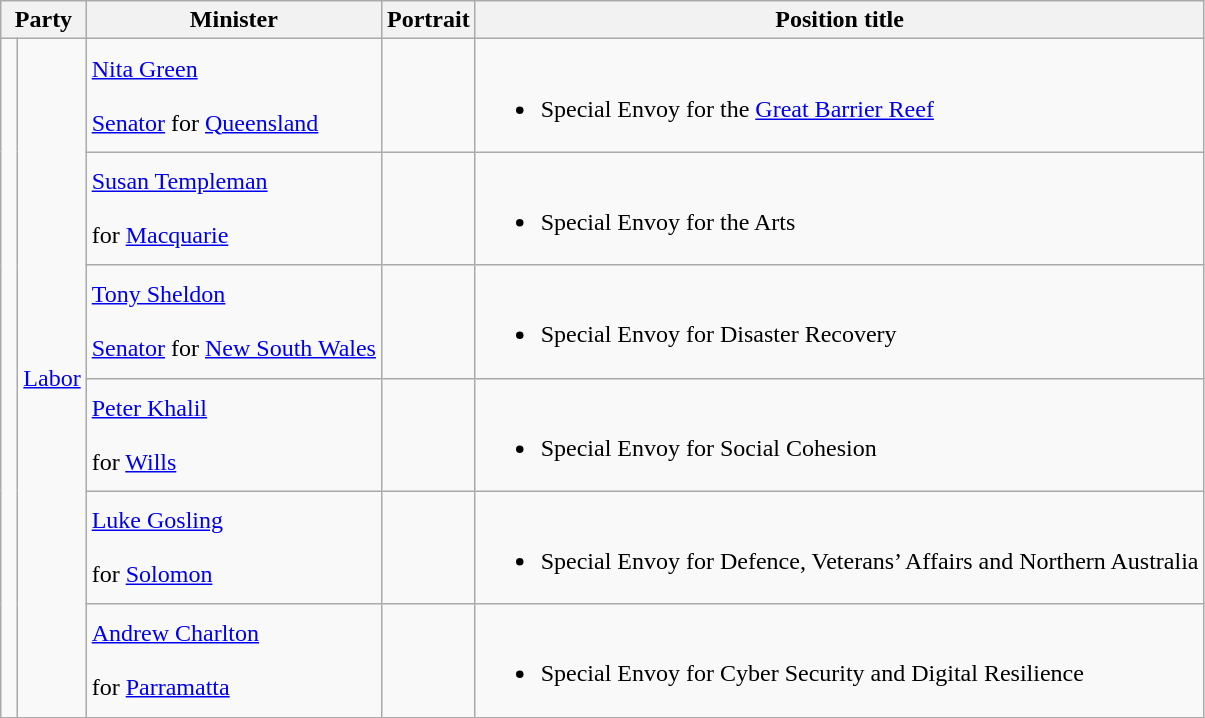<table class="wikitable sortable">
<tr>
<th colspan="2">Party</th>
<th>Minister</th>
<th>Portrait</th>
<th>Position title</th>
</tr>
<tr>
<td rowspan="6" > </td>
<td rowspan=6><a href='#'>Labor</a></td>
<td><a href='#'>Nita Green</a> <br><br><a href='#'>Senator</a> for <a href='#'>Queensland</a><br></td>
<td></td>
<td><br><ul><li>Special Envoy for the <a href='#'>Great Barrier Reef</a></li></ul></td>
</tr>
<tr>
<td><a href='#'>Susan Templeman</a><br><br> for <a href='#'>Macquarie</a><br></td>
<td></td>
<td><br><ul><li>Special Envoy for the Arts</li></ul></td>
</tr>
<tr>
<td><a href='#'>Tony Sheldon</a> <br><br><a href='#'>Senator</a> for <a href='#'>New South Wales</a><br></td>
<td></td>
<td><br><ul><li>Special Envoy for Disaster Recovery</li></ul></td>
</tr>
<tr>
<td><a href='#'>Peter Khalil</a> <br><br> for <a href='#'>Wills</a><br></td>
<td></td>
<td><br><ul><li>Special Envoy for Social Cohesion</li></ul></td>
</tr>
<tr>
<td><a href='#'>Luke Gosling</a> <br><br> for <a href='#'>Solomon</a><br></td>
<td></td>
<td><br><ul><li>Special Envoy for Defence, Veterans’ Affairs and Northern Australia</li></ul></td>
</tr>
<tr>
<td><a href='#'>Andrew Charlton</a> <br><br> for <a href='#'>Parramatta</a><br></td>
<td></td>
<td><br><ul><li>Special Envoy for Cyber Security and Digital Resilience</li></ul></td>
</tr>
</table>
